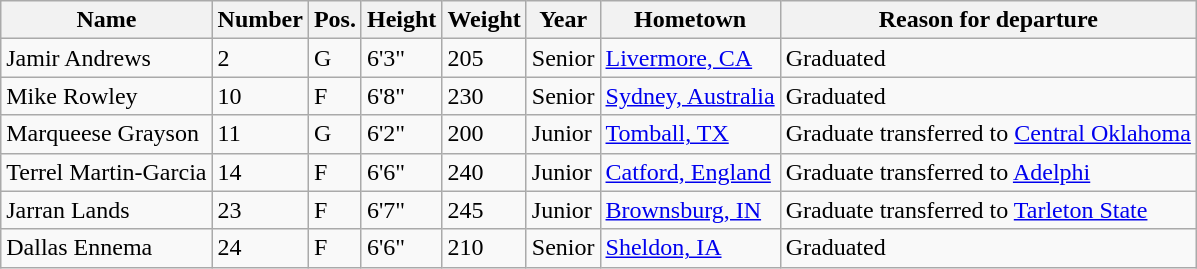<table class="wikitable sortable" border="1">
<tr>
<th>Name</th>
<th>Number</th>
<th>Pos.</th>
<th>Height</th>
<th>Weight</th>
<th>Year</th>
<th>Hometown</th>
<th class="unsortable">Reason for departure</th>
</tr>
<tr>
<td>Jamir Andrews</td>
<td>2</td>
<td>G</td>
<td>6'3"</td>
<td>205</td>
<td>Senior</td>
<td><a href='#'>Livermore, CA</a></td>
<td>Graduated</td>
</tr>
<tr>
<td>Mike Rowley</td>
<td>10</td>
<td>F</td>
<td>6'8"</td>
<td>230</td>
<td>Senior</td>
<td><a href='#'>Sydney, Australia</a></td>
<td>Graduated</td>
</tr>
<tr>
<td>Marqueese Grayson</td>
<td>11</td>
<td>G</td>
<td>6'2"</td>
<td>200</td>
<td>Junior</td>
<td><a href='#'>Tomball, TX</a></td>
<td>Graduate transferred to <a href='#'>Central Oklahoma</a></td>
</tr>
<tr>
<td>Terrel Martin-Garcia</td>
<td>14</td>
<td>F</td>
<td>6'6"</td>
<td>240</td>
<td>Junior</td>
<td><a href='#'>Catford, England</a></td>
<td>Graduate transferred to <a href='#'>Adelphi</a></td>
</tr>
<tr>
<td>Jarran Lands</td>
<td>23</td>
<td>F</td>
<td>6'7"</td>
<td>245</td>
<td>Junior</td>
<td><a href='#'>Brownsburg, IN</a></td>
<td>Graduate transferred to <a href='#'>Tarleton State</a></td>
</tr>
<tr>
<td>Dallas Ennema</td>
<td>24</td>
<td>F</td>
<td>6'6"</td>
<td>210</td>
<td>Senior</td>
<td><a href='#'>Sheldon, IA</a></td>
<td>Graduated</td>
</tr>
</table>
